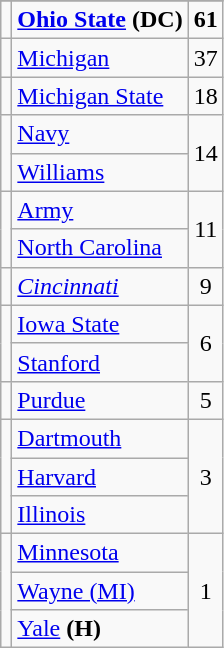<table class="wikitable sortable" style="text-align:center">
<tr>
</tr>
<tr>
<td></td>
<td align=left><strong><a href='#'>Ohio State</a></strong> <strong>(DC)</strong></td>
<td><strong>61</strong></td>
</tr>
<tr>
<td></td>
<td align=left><a href='#'>Michigan</a></td>
<td>37</td>
</tr>
<tr>
<td></td>
<td align=left><a href='#'>Michigan State</a></td>
<td>18</td>
</tr>
<tr>
<td rowspan=2></td>
<td align=left><a href='#'>Navy</a></td>
<td rowspan=2>14</td>
</tr>
<tr>
<td align=left><a href='#'>Williams</a></td>
</tr>
<tr>
<td rowspan=2></td>
<td align=left><a href='#'>Army</a></td>
<td rowspan=2>11</td>
</tr>
<tr>
<td align=left><a href='#'>North Carolina</a></td>
</tr>
<tr>
<td></td>
<td align=left><em><a href='#'>Cincinnati</a></em></td>
<td>9</td>
</tr>
<tr>
<td rowspan=2></td>
<td align=left><a href='#'>Iowa State</a></td>
<td rowspan=2>6</td>
</tr>
<tr>
<td align=left><a href='#'>Stanford</a></td>
</tr>
<tr>
<td></td>
<td align=left><a href='#'>Purdue</a></td>
<td>5</td>
</tr>
<tr>
<td rowspan=3></td>
<td align=left><a href='#'>Dartmouth</a></td>
<td rowspan=3>3</td>
</tr>
<tr>
<td align=left><a href='#'>Harvard</a></td>
</tr>
<tr>
<td align=left><a href='#'>Illinois</a></td>
</tr>
<tr>
<td rowspan=3></td>
<td align=left><a href='#'>Minnesota</a></td>
<td rowspan=3>1</td>
</tr>
<tr>
<td align=left><a href='#'>Wayne (MI)</a></td>
</tr>
<tr>
<td align=left><a href='#'>Yale</a> <strong>(H)</strong></td>
</tr>
</table>
